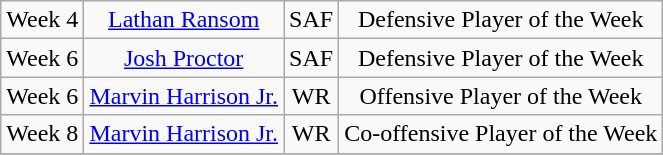<table class="wikitable sortable sortable" style="text-align: center">
<tr>
<td>Week 4</td>
<td><a href='#'>Lathan Ransom</a></td>
<td>SAF</td>
<td>Defensive Player of the Week</td>
</tr>
<tr>
<td>Week 6</td>
<td><a href='#'>Josh Proctor</a></td>
<td>SAF</td>
<td>Defensive Player of the Week</td>
</tr>
<tr>
<td>Week 6</td>
<td><a href='#'>Marvin Harrison Jr.</a></td>
<td>WR</td>
<td>Offensive Player of the Week</td>
</tr>
<tr>
<td>Week 8</td>
<td><a href='#'>Marvin Harrison Jr.</a></td>
<td>WR</td>
<td>Co-offensive Player of the Week</td>
</tr>
<tr>
</tr>
</table>
